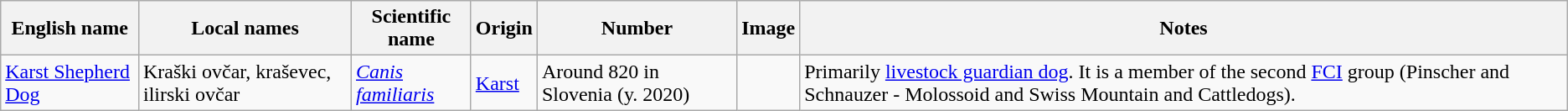<table class="wikitable">
<tr>
<th>English name</th>
<th>Local names</th>
<th>Scientific name</th>
<th>Origin</th>
<th>Number</th>
<th>Image</th>
<th>Notes</th>
</tr>
<tr>
<td><a href='#'>Karst Shepherd Dog</a></td>
<td>Kraški ovčar, kraševec, ilirski ovčar</td>
<td><em><a href='#'>Canis familiaris</a></em></td>
<td><a href='#'>Karst</a></td>
<td>Around 820 in Slovenia (y. 2020)</td>
<td></td>
<td>Primarily <a href='#'>livestock guardian dog</a>. It is a member of the second <a href='#'>FCI</a> group (Pinscher and Schnauzer - Molossoid and Swiss Mountain and Cattledogs).</td>
</tr>
</table>
